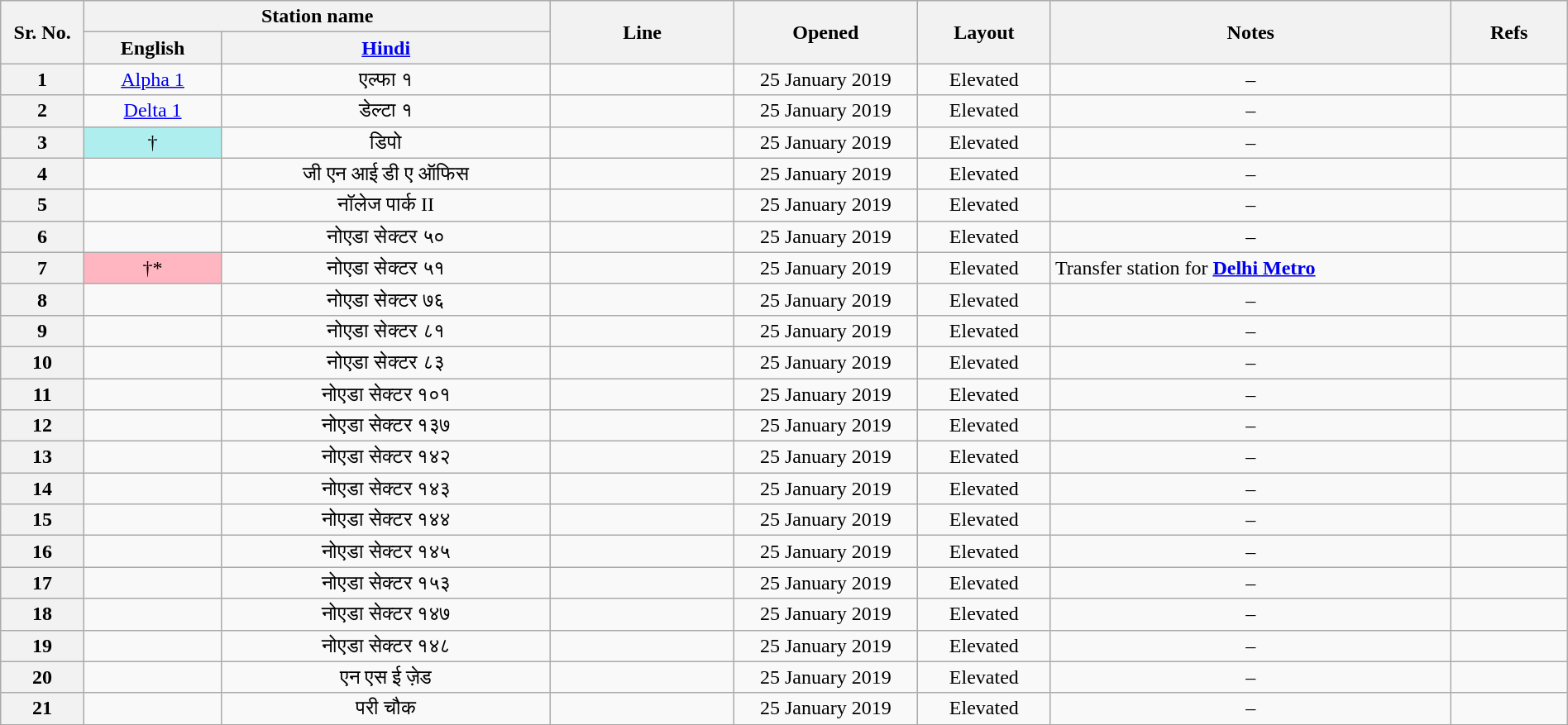<table class="wikitable sortable" width="100%">
<tr>
<th rowspan="2" width="5%">Sr. No.</th>
<th colspan="2" width="28%">Station name</th>
<th rowspan="2" width="11%">Line</th>
<th rowspan="2" width="11%">Opened</th>
<th rowspan="2" width="8%">Layout</th>
<th rowspan="2" width="24%">Notes</th>
<th rowspan="2" width="7%">Refs</th>
</tr>
<tr>
<th>English</th>
<th><a href='#'>Hindi</a></th>
</tr>
<tr>
<th>1</th>
<td align="center"><a href='#'>Alpha 1</a></td>
<td align="center">एल्फा १</td>
<td align="center"></td>
<td align="center">25 January 2019</td>
<td align="center">Elevated</td>
<td align="center">–</td>
<td></td>
</tr>
<tr>
<th>2</th>
<td align="center"><a href='#'>Delta 1</a></td>
<td align="center">डेल्टा १</td>
<td align="center"></td>
<td align="center">25 January 2019</td>
<td align="center">Elevated</td>
<td align="center">–</td>
<td></td>
</tr>
<tr>
<th>3</th>
<td align="center" style="background-color:#AFEEEE">†</td>
<td align="center">डिपो</td>
<td align="center"></td>
<td align="center">25 January 2019</td>
<td align="center">Elevated</td>
<td align="center">–</td>
<td></td>
</tr>
<tr>
<th>4</th>
<td align="center"></td>
<td align="center">जी एन आई डी ए ऑफिस</td>
<td align="center"></td>
<td align="center">25 January 2019</td>
<td align="center">Elevated</td>
<td align="center">–</td>
<td></td>
</tr>
<tr>
<th>5</th>
<td align="center"></td>
<td align="center">नॉलेज पार्क II</td>
<td align="center"></td>
<td align="center">25 January 2019</td>
<td align="center">Elevated</td>
<td align="center">–</td>
<td></td>
</tr>
<tr>
<th>6</th>
<td align="center"></td>
<td align="center">नोएडा सेक्टर ५०</td>
<td align="center"></td>
<td align="center">25 January 2019</td>
<td align="center">Elevated</td>
<td align="center">–</td>
<td></td>
</tr>
<tr>
<th>7</th>
<td align="center" style="background-color:#FFB6C1">†*</td>
<td align="center">नोएडा सेक्टर ५१</td>
<td align="center"></td>
<td align="center">25 January 2019</td>
<td align="center">Elevated</td>
<td>Transfer station for <strong><a href='#'>Delhi Metro</a></strong></td>
<td></td>
</tr>
<tr>
<th>8</th>
<td align="center"></td>
<td align="center">नोएडा सेक्टर ७६</td>
<td align="center"></td>
<td align="center">25 January 2019</td>
<td align="center">Elevated</td>
<td align="center">–</td>
<td></td>
</tr>
<tr>
<th>9</th>
<td align="center"></td>
<td align="center">नोएडा सेक्टर ८१</td>
<td align="center"></td>
<td align="center">25 January 2019</td>
<td align="center">Elevated</td>
<td align="center">–</td>
<td></td>
</tr>
<tr>
<th>10</th>
<td align="center"></td>
<td align="center">नोएडा सेक्टर ८३</td>
<td align="center"></td>
<td align="center">25 January 2019</td>
<td align="center">Elevated</td>
<td align="center">–</td>
<td></td>
</tr>
<tr>
<th>11</th>
<td align="center"></td>
<td align="center">नोएडा सेक्टर १०१</td>
<td align="center"></td>
<td align="center">25 January 2019</td>
<td align="center">Elevated</td>
<td align="center">–</td>
<td></td>
</tr>
<tr>
<th>12</th>
<td align="center"></td>
<td align="center">नोएडा सेक्टर १३७</td>
<td align="center"></td>
<td align="center">25 January 2019</td>
<td align="center">Elevated</td>
<td align="center">–</td>
<td></td>
</tr>
<tr>
<th>13</th>
<td align="center"></td>
<td align="center">नोएडा सेक्टर १४२</td>
<td align="center"></td>
<td align="center">25 January 2019</td>
<td align="center">Elevated</td>
<td align="center">–</td>
<td></td>
</tr>
<tr>
<th>14</th>
<td align="center"></td>
<td align="center">नोएडा सेक्टर १४३</td>
<td align="center"></td>
<td align="center">25 January 2019</td>
<td align="center">Elevated</td>
<td align="center">–</td>
<td></td>
</tr>
<tr>
<th>15</th>
<td align="center"></td>
<td align="center">नोएडा सेक्टर १४४</td>
<td align="center"></td>
<td align="center">25 January 2019</td>
<td align="center">Elevated</td>
<td align="center">–</td>
<td></td>
</tr>
<tr>
<th>16</th>
<td align="center"></td>
<td align="center">नोएडा सेक्टर १४५</td>
<td align="center"></td>
<td align="center">25 January 2019</td>
<td align="center">Elevated</td>
<td align="center">–</td>
<td></td>
</tr>
<tr>
<th>17</th>
<td align="center"></td>
<td align="center">नोएडा सेक्टर १५३</td>
<td align="center"></td>
<td align="center">25 January 2019</td>
<td align="center">Elevated</td>
<td align="center">–</td>
<td></td>
</tr>
<tr>
<th>18</th>
<td align="center"></td>
<td align="center">नोएडा सेक्टर १४७</td>
<td align="center"></td>
<td align="center">25 January 2019</td>
<td align="center">Elevated</td>
<td align="center">–</td>
<td></td>
</tr>
<tr>
<th>19</th>
<td align="center"></td>
<td align="center">नोएडा सेक्टर १४८</td>
<td align="center"></td>
<td align="center">25 January 2019</td>
<td align="center">Elevated</td>
<td align="center">–</td>
<td></td>
</tr>
<tr>
<th>20</th>
<td align="center"></td>
<td align="center">एन एस ई ज़ेड</td>
<td align="center"></td>
<td align="center">25 January 2019</td>
<td align="center">Elevated</td>
<td align="center">–</td>
<td></td>
</tr>
<tr>
<th>21</th>
<td align="center"></td>
<td align="center">परी चौक</td>
<td align="center"></td>
<td align="center">25 January 2019</td>
<td align="center">Elevated</td>
<td align="center">–</td>
<td></td>
</tr>
</table>
